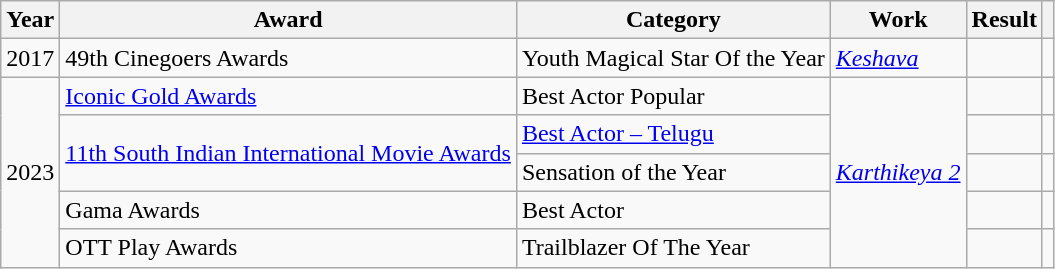<table class="wikitable">
<tr>
<th scope="col">Year</th>
<th scope="col">Award</th>
<th scope="col">Category</th>
<th scope="col">Work</th>
<th scope="col">Result</th>
<th class="unsortable" scope="col"></th>
</tr>
<tr>
<td>2017</td>
<td>49th Cinegoers Awards</td>
<td>Youth Magical Star Of the Year</td>
<td><em><a href='#'>Keshava</a></em></td>
<td></td>
<td></td>
</tr>
<tr>
<td rowspan="5">2023</td>
<td><a href='#'>Iconic Gold Awards</a></td>
<td>Best Actor Popular</td>
<td rowspan="5"><em><a href='#'>Karthikeya 2</a></em></td>
<td></td>
<td></td>
</tr>
<tr>
<td rowspan="2"><a href='#'>11th South Indian International Movie Awards</a></td>
<td><a href='#'>Best Actor – Telugu</a></td>
<td></td>
<td></td>
</tr>
<tr>
<td>Sensation of the Year</td>
<td></td>
<td></td>
</tr>
<tr>
<td>Gama Awards</td>
<td>Best Actor</td>
<td></td>
<td></td>
</tr>
<tr>
<td>OTT Play Awards</td>
<td>Trailblazer Of The Year</td>
<td></td>
<td></td>
</tr>
</table>
